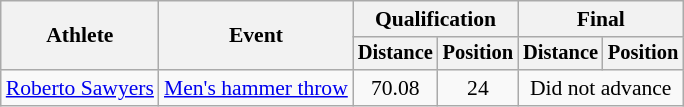<table class=wikitable style="font-size:90%">
<tr>
<th rowspan="2">Athlete</th>
<th rowspan="2">Event</th>
<th colspan="2">Qualification</th>
<th colspan="2">Final</th>
</tr>
<tr style="font-size:95%">
<th>Distance</th>
<th>Position</th>
<th>Distance</th>
<th>Position</th>
</tr>
<tr align=center>
<td align=left><a href='#'>Roberto Sawyers</a></td>
<td align=left><a href='#'>Men's hammer throw</a></td>
<td>70.08</td>
<td>24</td>
<td colspan=2>Did not advance</td>
</tr>
</table>
